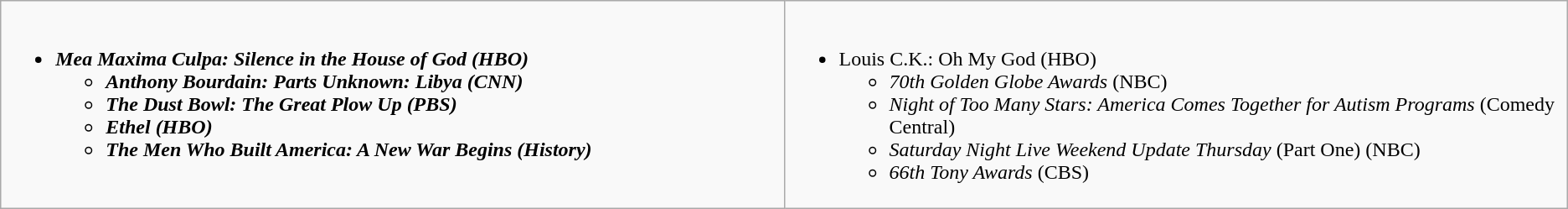<table class="wikitable">
<tr>
<td style="vertical-align:top;" width="50%"><br><ul><li><strong><em>Mea Maxima Culpa: Silence in the House of God<em> (HBO)<strong><ul><li></em>Anthony Bourdain: Parts Unknown: Libya<em> (CNN)</li><li></em>The Dust Bowl: The Great Plow Up<em> (PBS)</li><li></em>Ethel<em> (HBO)</li><li></em>The Men Who Built America: A New War Begins<em> (History)</li></ul></li></ul></td>
<td style="vertical-align:top;" width="50%"><br><ul><li></em></strong>Louis C.K.: Oh My God</em> (HBO)</strong><ul><li><em>70th Golden Globe Awards</em> (NBC)</li><li><em>Night of Too Many Stars: America Comes Together for Autism Programs</em> (Comedy Central)</li><li><em>Saturday Night Live Weekend Update Thursday</em> (Part One) (NBC)</li><li><em>66th Tony Awards</em> (CBS)</li></ul></li></ul></td>
</tr>
</table>
